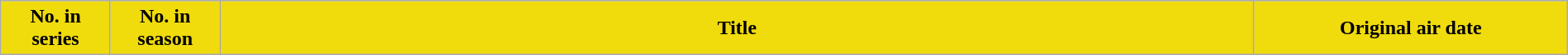<table class="wikitable plainrowheaders" style="width:100%">
<tr>
<th scope="col" style="background-color: #F0DB0C;" width=7%>No. in<br>series</th>
<th scope="col" style="background-color: #F0DB0C;" width=7%>No. in<br>season</th>
<th scope="col" style="background-color: #F0DB0C;">Title</th>
<th scope="col" style="background-color: #F0DB0C;" width=20%>Original air date<br>














</th>
</tr>
</table>
